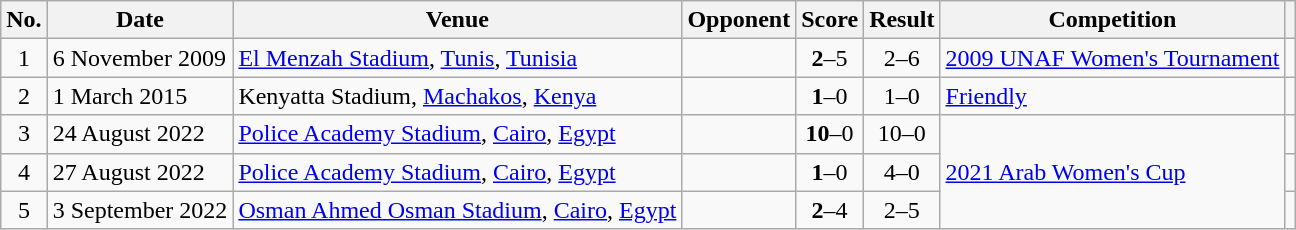<table class="wikitable sortable">
<tr>
<th scope="col">No.</th>
<th scope="col">Date</th>
<th scope="col">Venue</th>
<th scope="col">Opponent</th>
<th scope="col">Score</th>
<th scope="col">Result</th>
<th scope="col">Competition</th>
<th scope="col" class="unsortable"></th>
</tr>
<tr>
<td align=center>1</td>
<td>6 November 2009</td>
<td><a href='#'>El Menzah Stadium</a>, <a href='#'>Tunis</a>, <a href='#'>Tunisia</a></td>
<td></td>
<td align=center><strong>2</strong>–5</td>
<td align=center>2–6</td>
<td rowspan=1><a href='#'>2009 UNAF Women's Tournament</a></td>
<td></td>
</tr>
<tr>
<td align=center>2</td>
<td>1 March 2015</td>
<td>Kenyatta Stadium, <a href='#'>Machakos</a>, <a href='#'>Kenya</a></td>
<td></td>
<td align=center><strong>1</strong>–0</td>
<td align=center>1–0</td>
<td rowspan=1><a href='#'>Friendly</a></td>
<td></td>
</tr>
<tr>
<td align=center>3</td>
<td>24 August 2022</td>
<td><a href='#'>Police Academy Stadium</a>, <a href='#'>Cairo</a>, <a href='#'>Egypt</a></td>
<td></td>
<td align=center><strong>10</strong>–0</td>
<td align=center>10–0</td>
<td rowspan=3><a href='#'>2021 Arab Women's Cup</a></td>
<td></td>
</tr>
<tr>
<td align=center>4</td>
<td>27 August 2022</td>
<td><a href='#'>Police Academy Stadium</a>, <a href='#'>Cairo</a>, <a href='#'>Egypt</a></td>
<td></td>
<td align=center><strong>1</strong>–0</td>
<td align=center>4–0</td>
<td></td>
</tr>
<tr>
<td align=center>5</td>
<td>3 September 2022</td>
<td><a href='#'>Osman Ahmed Osman Stadium</a>, <a href='#'>Cairo</a>, <a href='#'>Egypt</a></td>
<td></td>
<td align=center><strong>2</strong>–4</td>
<td align=center>2–5</td>
<td></td>
</tr>
</table>
